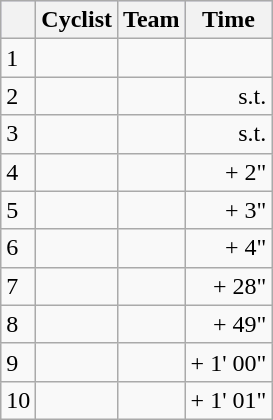<table class="wikitable">
<tr style="background:#ccccff;">
<th></th>
<th>Cyclist</th>
<th>Team</th>
<th>Time</th>
</tr>
<tr>
<td>1</td>
<td></td>
<td></td>
<td align="right"></td>
</tr>
<tr>
<td>2</td>
<td></td>
<td></td>
<td align="right">s.t.</td>
</tr>
<tr>
<td>3</td>
<td></td>
<td></td>
<td align="right">s.t.</td>
</tr>
<tr>
<td>4</td>
<td></td>
<td></td>
<td align="right">+ 2"</td>
</tr>
<tr>
<td>5</td>
<td></td>
<td></td>
<td align="right">+ 3"</td>
</tr>
<tr>
<td>6</td>
<td></td>
<td></td>
<td align="right">+ 4"</td>
</tr>
<tr>
<td>7</td>
<td></td>
<td></td>
<td align="right">+ 28"</td>
</tr>
<tr>
<td>8</td>
<td></td>
<td></td>
<td align="right">+ 49"</td>
</tr>
<tr>
<td>9</td>
<td></td>
<td></td>
<td align="right">+ 1' 00"</td>
</tr>
<tr>
<td>10</td>
<td></td>
<td></td>
<td align="right">+ 1' 01"</td>
</tr>
</table>
